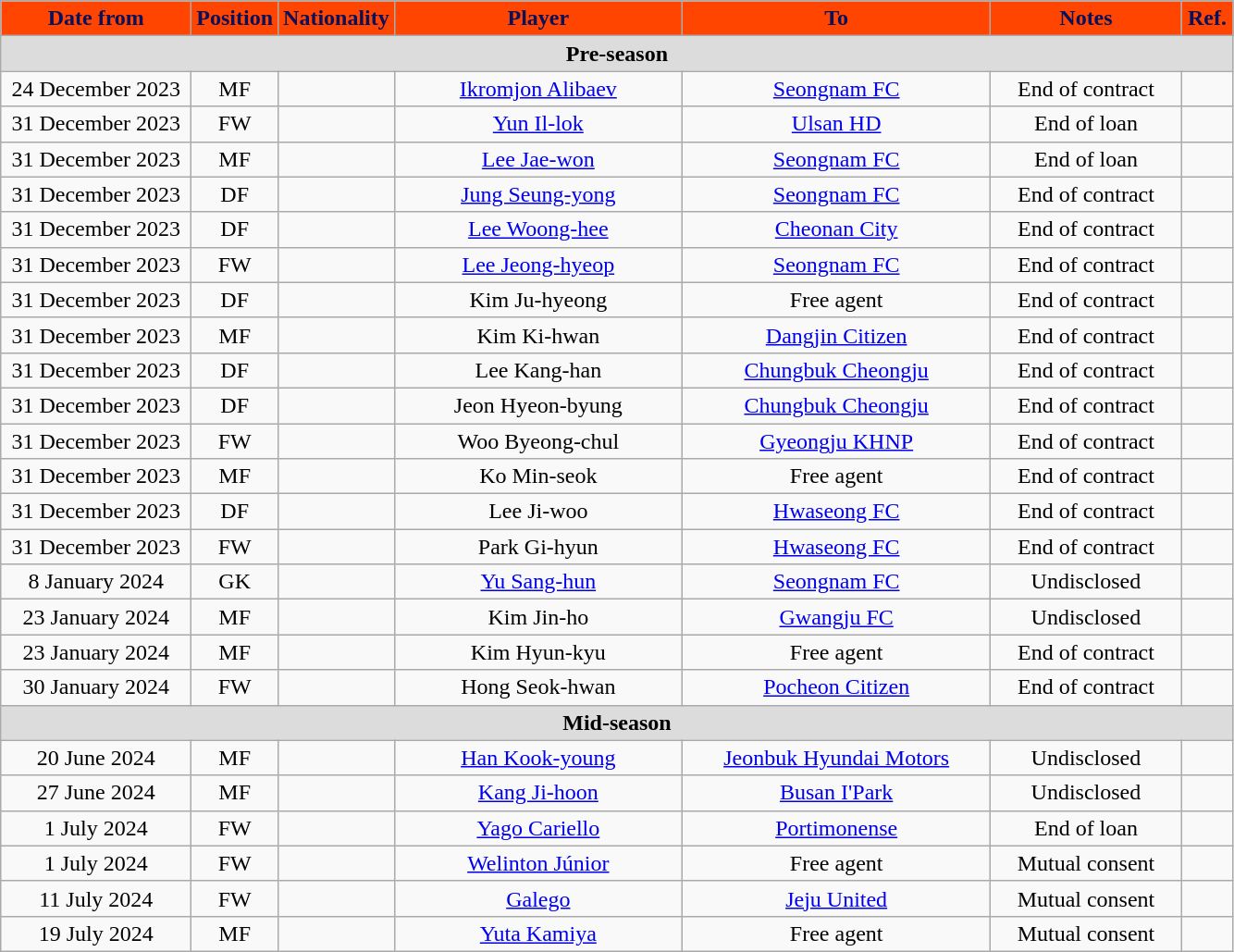<table class="wikitable" style="text-align:center">
<tr>
<th style="background:#FF4500; color:#081159; width:130px;">Date from</th>
<th style="background:#FF4500; color:#081159; width:50px;">Position</th>
<th style="background:#FF4500; color:#081159; width:50px;">Nationality</th>
<th style="background:#FF4500; color:#081159; width:200px;">Player</th>
<th style="background:#FF4500; color:#081159; width:215px;">To</th>
<th style="background:#FF4500; color:#081159; width:130px;">Notes</th>
<th style="background:#FF4500; color:#081159; width:30px;">Ref.</th>
</tr>
<tr>
<th colspan="7" style="background:#dcdcdc; text-align:center;">Pre-season</th>
</tr>
<tr>
<td>24 December 2023</td>
<td>MF</td>
<td></td>
<td><a href='#'>Ikromjon Alibaev</a></td>
<td> <a href='#'>Seongnam FC</a></td>
<td>End of contract</td>
<td></td>
</tr>
<tr>
<td>31 December 2023</td>
<td>FW</td>
<td></td>
<td><a href='#'>Yun Il-lok</a></td>
<td> <a href='#'>Ulsan HD</a></td>
<td>End of loan</td>
<td></td>
</tr>
<tr>
<td>31 December 2023</td>
<td>MF</td>
<td></td>
<td><a href='#'>Lee Jae-won</a></td>
<td> <a href='#'>Seongnam FC</a></td>
<td>End of loan</td>
<td></td>
</tr>
<tr>
<td>31 December 2023</td>
<td>DF</td>
<td></td>
<td><a href='#'>Jung Seung-yong</a></td>
<td> <a href='#'>Seongnam FC</a></td>
<td>End of contract</td>
<td></td>
</tr>
<tr>
<td>31 December 2023</td>
<td>DF</td>
<td></td>
<td><a href='#'>Lee Woong-hee</a></td>
<td> <a href='#'>Cheonan City</a></td>
<td>End of contract</td>
<td></td>
</tr>
<tr>
<td>31 December 2023</td>
<td>FW</td>
<td></td>
<td><a href='#'>Lee Jeong-hyeop</a></td>
<td> <a href='#'>Seongnam FC</a></td>
<td>End of contract</td>
<td></td>
</tr>
<tr>
<td>31 December 2023</td>
<td>DF</td>
<td></td>
<td>Kim Ju-hyeong</td>
<td>Free agent</td>
<td>End of contract</td>
<td></td>
</tr>
<tr>
<td>31 December 2023</td>
<td>MF</td>
<td></td>
<td>Kim Ki-hwan</td>
<td> <a href='#'>Dangjin Citizen</a></td>
<td>End of contract</td>
<td></td>
</tr>
<tr>
<td>31 December 2023</td>
<td>DF</td>
<td></td>
<td>Lee Kang-han</td>
<td> <a href='#'>Chungbuk Cheongju</a></td>
<td>End of contract</td>
<td></td>
</tr>
<tr>
<td>31 December 2023</td>
<td>DF</td>
<td></td>
<td>Jeon Hyeon-byung</td>
<td> <a href='#'>Chungbuk Cheongju</a></td>
<td>End of contract</td>
<td></td>
</tr>
<tr>
<td>31 December 2023</td>
<td>FW</td>
<td></td>
<td>Woo Byeong-chul</td>
<td> <a href='#'>Gyeongju KHNP</a></td>
<td>End of contract</td>
<td></td>
</tr>
<tr>
<td>31 December 2023</td>
<td>MF</td>
<td></td>
<td>Ko Min-seok</td>
<td>Free agent</td>
<td>End of contract</td>
<td></td>
</tr>
<tr>
<td>31 December 2023</td>
<td>DF</td>
<td></td>
<td>Lee Ji-woo</td>
<td> <a href='#'>Hwaseong FC</a></td>
<td>End of contract</td>
<td></td>
</tr>
<tr>
<td>31 December 2023</td>
<td>FW</td>
<td></td>
<td>Park Gi-hyun</td>
<td> <a href='#'>Hwaseong FC</a></td>
<td>End of contract</td>
<td></td>
</tr>
<tr>
<td>8 January 2024</td>
<td>GK</td>
<td></td>
<td><a href='#'>Yu Sang-hun</a></td>
<td> <a href='#'>Seongnam FC</a></td>
<td>Undisclosed</td>
<td></td>
</tr>
<tr>
<td>23 January 2024</td>
<td>MF</td>
<td></td>
<td>Kim Jin-ho</td>
<td> <a href='#'>Gwangju FC</a></td>
<td>Undisclosed</td>
<td></td>
</tr>
<tr>
<td>23 January 2024</td>
<td>MF</td>
<td></td>
<td>Kim Hyun-kyu</td>
<td>Free agent</td>
<td>End of contract</td>
<td></td>
</tr>
<tr>
<td>30 January 2024</td>
<td>FW</td>
<td></td>
<td>Hong Seok-hwan</td>
<td> <a href='#'>Pocheon Citizen</a></td>
<td>End of contract</td>
<td></td>
</tr>
<tr>
<th colspan="7" style="background:#dcdcdc; text-align:center;">Mid-season</th>
</tr>
<tr>
<td>20 June 2024</td>
<td>MF</td>
<td></td>
<td><a href='#'>Han Kook-young</a></td>
<td> <a href='#'>Jeonbuk Hyundai Motors</a></td>
<td>Undisclosed</td>
<td></td>
</tr>
<tr>
<td>27 June 2024</td>
<td>MF</td>
<td></td>
<td><a href='#'>Kang Ji-hoon</a></td>
<td> <a href='#'>Busan I'Park</a></td>
<td>Undisclosed</td>
<td></td>
</tr>
<tr>
<td>1 July 2024</td>
<td>FW</td>
<td></td>
<td><a href='#'>Yago Cariello</a></td>
<td> <a href='#'>Portimonense</a></td>
<td>End of loan</td>
<td></td>
</tr>
<tr>
<td>1 July 2024</td>
<td>FW</td>
<td></td>
<td><a href='#'>Welinton Júnior</a></td>
<td>Free agent</td>
<td>Mutual consent</td>
<td></td>
</tr>
<tr>
<td>11 July 2024</td>
<td>FW</td>
<td></td>
<td><a href='#'>Galego</a></td>
<td> <a href='#'>Jeju United</a></td>
<td>Mutual consent</td>
<td></td>
</tr>
<tr>
<td>19 July 2024</td>
<td>MF</td>
<td></td>
<td><a href='#'>Yuta Kamiya</a></td>
<td>Free agent</td>
<td>Mutual consent</td>
<td></td>
</tr>
</table>
